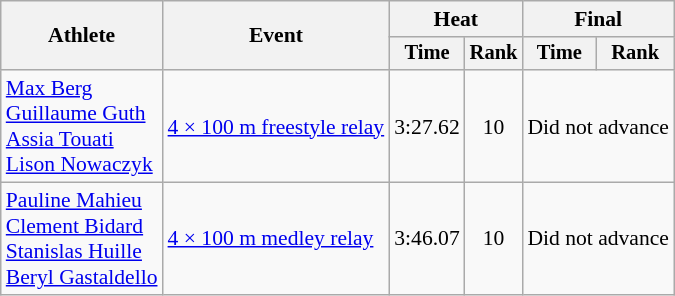<table class="wikitable" style="text-align:center; font-size:90%;">
<tr>
<th rowspan="2">Athlete</th>
<th rowspan="2">Event</th>
<th colspan="2">Heat</th>
<th colspan="2">Final</th>
</tr>
<tr style="font-size:95%">
<th>Time</th>
<th>Rank</th>
<th>Time</th>
<th>Rank</th>
</tr>
<tr>
<td align=left><a href='#'>Max Berg</a> <br><a href='#'>Guillaume Guth</a>  <br><a href='#'>Assia Touati</a>  <br><a href='#'>Lison Nowaczyk</a></td>
<td align=left><a href='#'>4 × 100 m freestyle relay</a></td>
<td>3:27.62</td>
<td>10</td>
<td colspan=2>Did not advance</td>
</tr>
<tr>
<td align=left><a href='#'>Pauline Mahieu</a> <br><a href='#'>Clement Bidard</a> <br><a href='#'>Stanislas Huille</a> <br><a href='#'>Beryl Gastaldello</a></td>
<td align=left><a href='#'>4 × 100 m medley relay</a></td>
<td>3:46.07</td>
<td>10</td>
<td colspan="2">Did not advance</td>
</tr>
</table>
